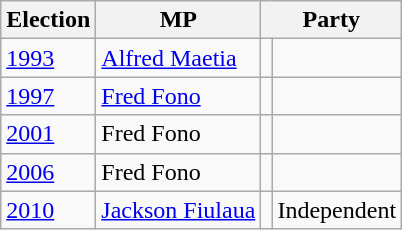<table class="wikitable sortable">
<tr>
<th>Election</th>
<th>MP</th>
<th colspan=2>Party</th>
</tr>
<tr>
<td><a href='#'>1993</a></td>
<td><a href='#'>Alfred Maetia</a></td>
<td></td>
<td></td>
</tr>
<tr>
<td><a href='#'>1997</a></td>
<td><a href='#'>Fred Fono</a></td>
<td></td>
<td></td>
</tr>
<tr>
<td><a href='#'>2001</a></td>
<td>Fred Fono</td>
<td></td>
<td></td>
</tr>
<tr>
<td><a href='#'>2006</a></td>
<td>Fred Fono</td>
<td></td>
<td></td>
</tr>
<tr>
<td><a href='#'>2010</a></td>
<td><a href='#'>Jackson Fiulaua</a></td>
<td bgcolor=></td>
<td>Independent</td>
</tr>
</table>
